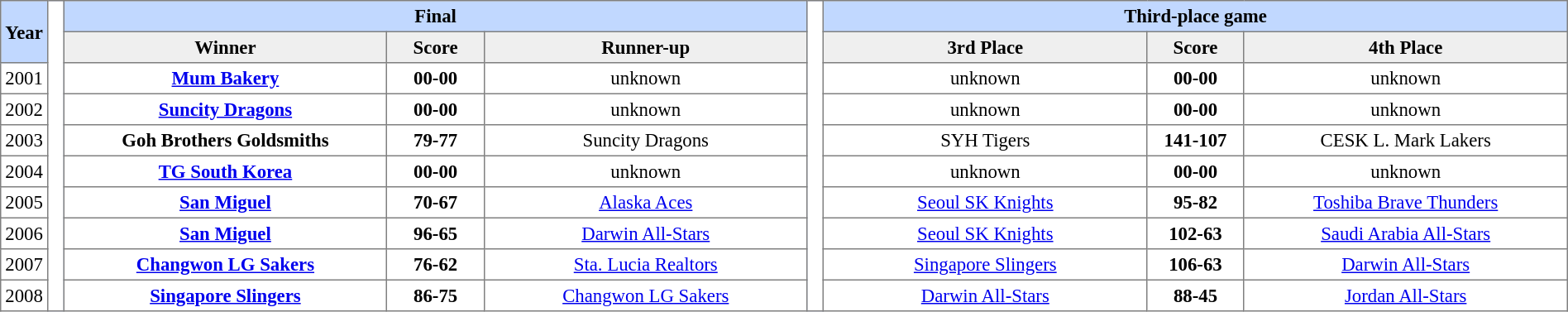<table border=1 style="border-collapse:collapse; text-align:center; font-size:95%;" cellpadding=3 cellspacing=0>
<tr bgcolor=#C1D8FF>
<th rowspan=2 width=1%>Year</th>
<td width=1% rowspan=10 bgcolor=ffffff></td>
<th colspan=3>Final</th>
<td width=1% rowspan=10 bgcolor=ffffff></td>
<th colspan=3>Third-place game</th>
</tr>
<tr bgcolor=EFEFEF>
<th width=20%>Winner</th>
<th width=6%>Score</th>
<th width=20%>Runner-up</th>
<th width=20%>3rd Place</th>
<th width=6%>Score</th>
<th width=20%>4th Place</th>
</tr>
<tr>
<td>2001</td>
<td> <strong><a href='#'>Mum Bakery</a></strong></td>
<td><strong>00-00</strong></td>
<td> unknown</td>
<td> unknown</td>
<td><strong>00-00</strong></td>
<td> unknown</td>
</tr>
<tr>
<td>2002</td>
<td> <strong><a href='#'>Suncity Dragons</a></strong></td>
<td><strong>00-00</strong></td>
<td> unknown</td>
<td> unknown</td>
<td><strong>00-00</strong></td>
<td> unknown</td>
</tr>
<tr>
<td>2003</td>
<td> <strong>Goh Brothers Goldsmiths</strong></td>
<td><strong>79-77</strong></td>
<td> Suncity Dragons</td>
<td> SYH Tigers</td>
<td><strong>141-107</strong></td>
<td> CESK L. Mark Lakers</td>
</tr>
<tr>
<td>2004</td>
<td> <strong><a href='#'>TG South Korea</a></strong></td>
<td><strong>00-00</strong></td>
<td> unknown</td>
<td> unknown</td>
<td><strong>00-00</strong></td>
<td> unknown</td>
</tr>
<tr>
<td>2005</td>
<td> <strong><a href='#'>San Miguel</a></strong></td>
<td><strong>70-67</strong></td>
<td> <a href='#'>Alaska Aces</a></td>
<td> <a href='#'>Seoul SK Knights</a></td>
<td><strong>95-82</strong></td>
<td> <a href='#'>Toshiba Brave Thunders</a></td>
</tr>
<tr>
<td>2006</td>
<td> <strong><a href='#'>San Miguel</a></strong></td>
<td><strong>96-65</strong></td>
<td> <a href='#'>Darwin All-Stars</a></td>
<td> <a href='#'>Seoul SK Knights</a></td>
<td><strong>102-63</strong></td>
<td> <a href='#'>Saudi Arabia All-Stars</a></td>
</tr>
<tr>
<td>2007</td>
<td> <strong><a href='#'>Changwon LG Sakers</a></strong></td>
<td><strong>76-62</strong></td>
<td> <a href='#'>Sta. Lucia Realtors</a></td>
<td> <a href='#'>Singapore Slingers</a></td>
<td><strong>106-63</strong></td>
<td> <a href='#'>Darwin All-Stars</a></td>
</tr>
<tr>
<td>2008</td>
<td> <strong><a href='#'>Singapore Slingers</a></strong></td>
<td><strong>86-75</strong></td>
<td> <a href='#'>Changwon LG Sakers</a></td>
<td> <a href='#'>Darwin All-Stars</a></td>
<td><strong>88-45</strong></td>
<td> <a href='#'>Jordan All-Stars</a></td>
</tr>
</table>
